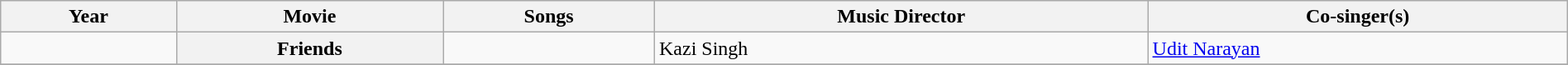<table class="wikitable sortable" style="width:100%;">
<tr>
<th>Year</th>
<th>Movie</th>
<th>Songs</th>
<th>Music Director</th>
<th>Co-singer(s)</th>
</tr>
<tr>
<td></td>
<th>Friends</th>
<td></td>
<td>Kazi Singh</td>
<td><a href='#'>Udit Narayan</a></td>
</tr>
<tr>
</tr>
</table>
